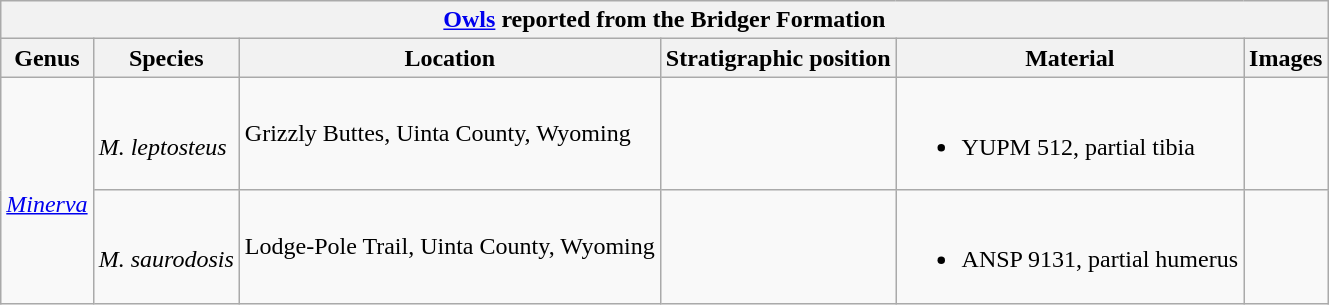<table class="wikitable sortable mw-collapsible">
<tr>
<th colspan="7" style="text-align:center;"><strong><a href='#'>Owls</a> reported from the Bridger Formation</strong></th>
</tr>
<tr>
<th>Genus</th>
<th>Species</th>
<th>Location</th>
<th>Stratigraphic position</th>
<th>Material</th>
<th>Images</th>
</tr>
<tr>
<td rowspan=2><br><em><a href='#'>Minerva</a></em></td>
<td><br><em>M. leptosteus</em></td>
<td>Grizzly Buttes, Uinta County, Wyoming</td>
<td></td>
<td><br><ul><li>YUPM 512, partial tibia</li></ul></td>
<td></td>
</tr>
<tr>
<td><br><em>M. saurodosis</em></td>
<td>Lodge-Pole Trail, Uinta County, Wyoming</td>
<td></td>
<td><br><ul><li>ANSP 9131, partial humerus</li></ul></td>
<td></td>
</tr>
</table>
